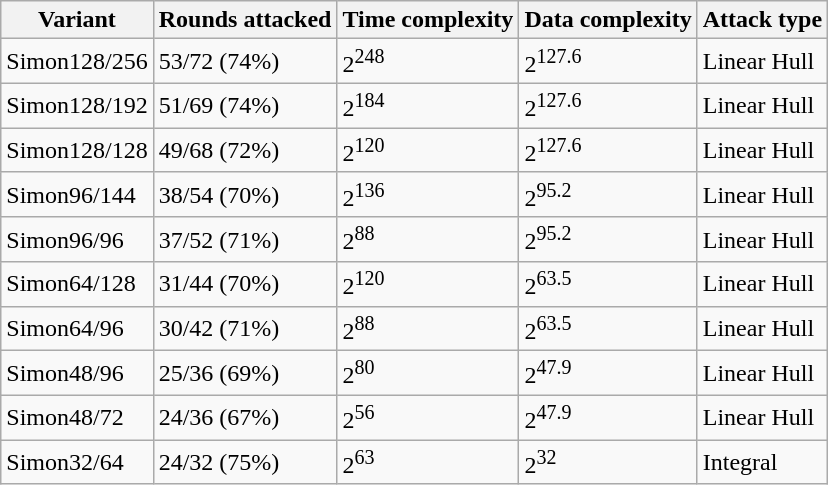<table class="wikitable">
<tr>
<th>Variant</th>
<th>Rounds attacked</th>
<th>Time complexity</th>
<th>Data complexity</th>
<th>Attack type</th>
</tr>
<tr>
<td>Simon128/256</td>
<td>53/72 (74%)</td>
<td>2<sup>248</sup></td>
<td>2<sup>127.6</sup></td>
<td>Linear Hull</td>
</tr>
<tr>
<td>Simon128/192</td>
<td>51/69 (74%)</td>
<td>2<sup>184</sup></td>
<td>2<sup>127.6</sup></td>
<td>Linear Hull</td>
</tr>
<tr>
<td>Simon128/128</td>
<td>49/68 (72%)</td>
<td>2<sup>120</sup></td>
<td>2<sup>127.6</sup></td>
<td>Linear Hull</td>
</tr>
<tr>
<td>Simon96/144</td>
<td>38/54 (70%)</td>
<td>2<sup>136</sup></td>
<td>2<sup>95.2</sup></td>
<td>Linear Hull</td>
</tr>
<tr>
<td>Simon96/96</td>
<td>37/52 (71%)</td>
<td>2<sup>88</sup></td>
<td>2<sup>95.2</sup></td>
<td>Linear Hull</td>
</tr>
<tr>
<td>Simon64/128</td>
<td>31/44 (70%)</td>
<td>2<sup>120</sup></td>
<td>2<sup>63.5</sup></td>
<td>Linear Hull</td>
</tr>
<tr>
<td>Simon64/96</td>
<td>30/42 (71%)</td>
<td>2<sup>88</sup></td>
<td>2<sup>63.5</sup></td>
<td>Linear Hull</td>
</tr>
<tr>
<td>Simon48/96</td>
<td>25/36 (69%)</td>
<td>2<sup>80</sup></td>
<td>2<sup>47.9</sup></td>
<td>Linear Hull</td>
</tr>
<tr>
<td>Simon48/72</td>
<td>24/36 (67%)</td>
<td>2<sup>56</sup></td>
<td>2<sup>47.9</sup></td>
<td>Linear Hull</td>
</tr>
<tr>
<td>Simon32/64</td>
<td>24/32 (75%)</td>
<td>2<sup>63</sup></td>
<td>2<sup>32</sup></td>
<td>Integral</td>
</tr>
</table>
